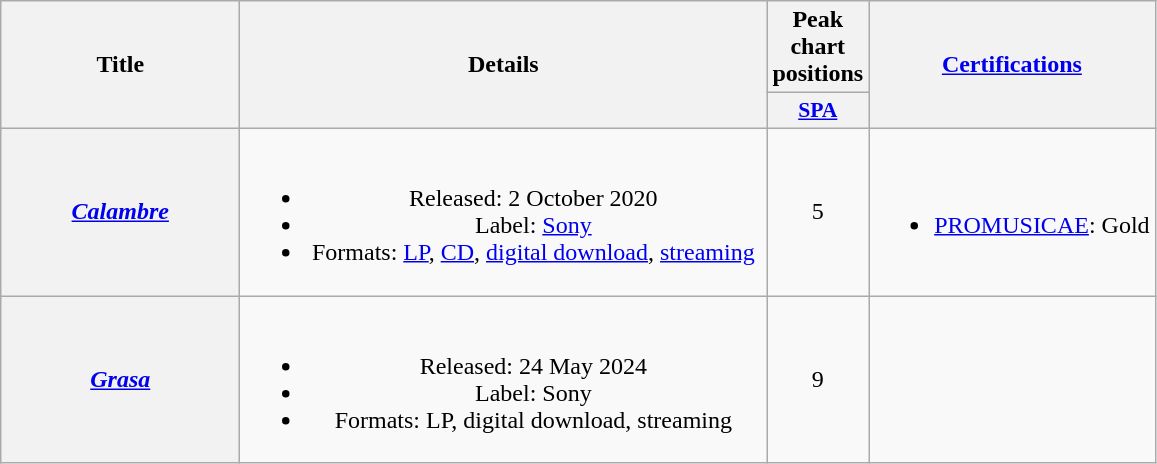<table class="wikitable plainrowheaders" style="text-align:center">
<tr>
<th scope="col" rowspan="2" style="width:9.5em">Title</th>
<th scope="col" rowspan="2" style="width:21.5em">Details</th>
<th scope="col">Peak chart positions</th>
<th scope="col" rowspan="2"><a href='#'>Certifications</a></th>
</tr>
<tr>
<th scope="col" style="width:2.5em;font-size:90%"><a href='#'>SPA</a><br></th>
</tr>
<tr>
<th scope="row"><em><a href='#'>Calambre</a></em></th>
<td><br><ul><li>Released: 2 October 2020</li><li>Label: <a href='#'>Sony</a></li><li>Formats: <a href='#'>LP</a>, <a href='#'>CD</a>, <a href='#'>digital download</a>, <a href='#'>streaming</a></li></ul></td>
<td>5</td>
<td><br><ul><li><a href='#'>PROMUSICAE</a>: Gold</li></ul></td>
</tr>
<tr>
<th scope="row"><em><a href='#'>Grasa</a></em></th>
<td><br><ul><li>Released: 24 May 2024</li><li>Label: Sony</li><li>Formats: LP, digital download, streaming</li></ul></td>
<td>9</td>
<td></td>
</tr>
</table>
